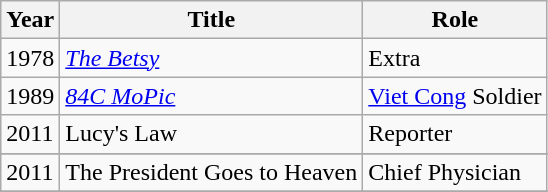<table class="wikitable sortable">
<tr>
<th>Year</th>
<th>Title</th>
<th>Role</th>
</tr>
<tr>
<td>1978</td>
<td><em><a href='#'>The Betsy</a></em></td>
<td>Extra</td>
</tr>
<tr>
<td>1989</td>
<td><em><a href='#'>84C MoPic</a><strong></td>
<td><a href='#'>Viet Cong</a> Soldier</td>
</tr>
<tr VietCong Guerrilla>
<td>2011</td>
<td></em>Lucy's Law<em></td>
<td>Reporter</td>
</tr>
<tr>
</tr>
<tr>
<td>2011</td>
<td></em>The President Goes to Heaven<em></td>
<td>Chief Physician</td>
</tr>
<tr Surgeon>
</tr>
</table>
